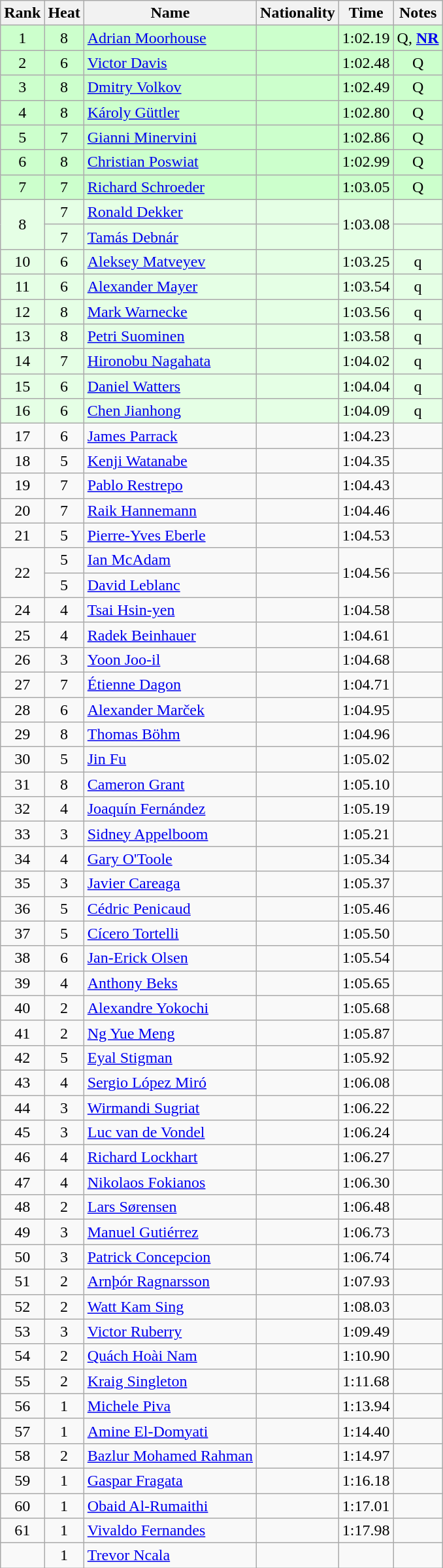<table class="wikitable sortable" style="text-align:center">
<tr>
<th>Rank</th>
<th>Heat</th>
<th>Name</th>
<th>Nationality</th>
<th>Time</th>
<th>Notes</th>
</tr>
<tr bgcolor=#cfc>
<td>1</td>
<td>8</td>
<td align=left><a href='#'>Adrian Moorhouse</a></td>
<td align=left></td>
<td>1:02.19</td>
<td>Q, <strong><a href='#'>NR</a></strong></td>
</tr>
<tr bgcolor=#cfc>
<td>2</td>
<td>6</td>
<td align=left><a href='#'>Victor Davis</a></td>
<td align=left></td>
<td>1:02.48</td>
<td>Q</td>
</tr>
<tr bgcolor=#cfc>
<td>3</td>
<td>8</td>
<td align=left><a href='#'>Dmitry Volkov</a></td>
<td align=left></td>
<td>1:02.49</td>
<td>Q</td>
</tr>
<tr bgcolor=#cfc>
<td>4</td>
<td>8</td>
<td align=left><a href='#'>Károly Güttler</a></td>
<td align=left></td>
<td>1:02.80</td>
<td>Q</td>
</tr>
<tr bgcolor=#cfc>
<td>5</td>
<td>7</td>
<td align=left><a href='#'>Gianni Minervini</a></td>
<td align=left></td>
<td>1:02.86</td>
<td>Q</td>
</tr>
<tr bgcolor=#cfc>
<td>6</td>
<td>8</td>
<td align=left><a href='#'>Christian Poswiat</a></td>
<td align=left></td>
<td>1:02.99</td>
<td>Q</td>
</tr>
<tr bgcolor=#cfc>
<td>7</td>
<td>7</td>
<td align=left><a href='#'>Richard Schroeder</a></td>
<td align=left></td>
<td>1:03.05</td>
<td>Q</td>
</tr>
<tr bgcolor=e5ffe5>
<td rowspan=2>8</td>
<td>7</td>
<td align=left><a href='#'>Ronald Dekker</a></td>
<td align=left></td>
<td rowspan=2>1:03.08</td>
<td></td>
</tr>
<tr bgcolor=e5ffe5>
<td>7</td>
<td align=left><a href='#'>Tamás Debnár</a></td>
<td align=left></td>
<td></td>
</tr>
<tr bgcolor=e5ffe5>
<td>10</td>
<td>6</td>
<td align=left><a href='#'>Aleksey Matveyev</a></td>
<td align=left></td>
<td>1:03.25</td>
<td>q</td>
</tr>
<tr bgcolor=e5ffe5>
<td>11</td>
<td>6</td>
<td align=left><a href='#'>Alexander Mayer</a></td>
<td align=left></td>
<td>1:03.54</td>
<td>q</td>
</tr>
<tr bgcolor=e5ffe5>
<td>12</td>
<td>8</td>
<td align=left><a href='#'>Mark Warnecke</a></td>
<td align=left></td>
<td>1:03.56</td>
<td>q</td>
</tr>
<tr bgcolor=e5ffe5>
<td>13</td>
<td>8</td>
<td align=left><a href='#'>Petri Suominen</a></td>
<td align=left></td>
<td>1:03.58</td>
<td>q</td>
</tr>
<tr bgcolor=e5ffe5>
<td>14</td>
<td>7</td>
<td align=left><a href='#'>Hironobu Nagahata</a></td>
<td align=left></td>
<td>1:04.02</td>
<td>q</td>
</tr>
<tr bgcolor=e5ffe5>
<td>15</td>
<td>6</td>
<td align=left><a href='#'>Daniel Watters</a></td>
<td align=left></td>
<td>1:04.04</td>
<td>q</td>
</tr>
<tr bgcolor=e5ffe5>
<td>16</td>
<td>6</td>
<td align=left><a href='#'>Chen Jianhong</a></td>
<td align=left></td>
<td>1:04.09</td>
<td>q</td>
</tr>
<tr>
<td>17</td>
<td>6</td>
<td align=left><a href='#'>James Parrack</a></td>
<td align=left></td>
<td>1:04.23</td>
<td></td>
</tr>
<tr>
<td>18</td>
<td>5</td>
<td align=left><a href='#'>Kenji Watanabe</a></td>
<td align=left></td>
<td>1:04.35</td>
<td></td>
</tr>
<tr>
<td>19</td>
<td>7</td>
<td align=left><a href='#'>Pablo Restrepo</a></td>
<td align=left></td>
<td>1:04.43</td>
<td></td>
</tr>
<tr>
<td>20</td>
<td>7</td>
<td align=left><a href='#'>Raik Hannemann</a></td>
<td align=left></td>
<td>1:04.46</td>
<td></td>
</tr>
<tr>
<td>21</td>
<td>5</td>
<td align=left><a href='#'>Pierre-Yves Eberle</a></td>
<td align=left></td>
<td>1:04.53</td>
<td></td>
</tr>
<tr>
<td rowspan=2>22</td>
<td>5</td>
<td align=left><a href='#'>Ian McAdam</a></td>
<td align=left></td>
<td rowspan=2>1:04.56</td>
<td></td>
</tr>
<tr>
<td>5</td>
<td align=left><a href='#'>David Leblanc</a></td>
<td align=left></td>
<td></td>
</tr>
<tr>
<td>24</td>
<td>4</td>
<td align=left><a href='#'>Tsai Hsin-yen</a></td>
<td align=left></td>
<td>1:04.58</td>
<td></td>
</tr>
<tr>
<td>25</td>
<td>4</td>
<td align=left><a href='#'>Radek Beinhauer</a></td>
<td align=left></td>
<td>1:04.61</td>
<td></td>
</tr>
<tr>
<td>26</td>
<td>3</td>
<td align=left><a href='#'>Yoon Joo-il</a></td>
<td align=left></td>
<td>1:04.68</td>
<td></td>
</tr>
<tr>
<td>27</td>
<td>7</td>
<td align=left><a href='#'>Étienne Dagon</a></td>
<td align=left></td>
<td>1:04.71</td>
<td></td>
</tr>
<tr>
<td>28</td>
<td>6</td>
<td align=left><a href='#'>Alexander Marček</a></td>
<td align=left></td>
<td>1:04.95</td>
<td></td>
</tr>
<tr>
<td>29</td>
<td>8</td>
<td align=left><a href='#'>Thomas Böhm</a></td>
<td align=left></td>
<td>1:04.96</td>
<td></td>
</tr>
<tr>
<td>30</td>
<td>5</td>
<td align=left><a href='#'>Jin Fu</a></td>
<td align=left></td>
<td>1:05.02</td>
<td></td>
</tr>
<tr>
<td>31</td>
<td>8</td>
<td align=left><a href='#'>Cameron Grant</a></td>
<td align=left></td>
<td>1:05.10</td>
<td></td>
</tr>
<tr>
<td>32</td>
<td>4</td>
<td align=left><a href='#'>Joaquín Fernández</a></td>
<td align=left></td>
<td>1:05.19</td>
<td></td>
</tr>
<tr>
<td>33</td>
<td>3</td>
<td align=left><a href='#'>Sidney Appelboom</a></td>
<td align=left></td>
<td>1:05.21</td>
<td></td>
</tr>
<tr>
<td>34</td>
<td>4</td>
<td align=left><a href='#'>Gary O'Toole</a></td>
<td align=left></td>
<td>1:05.34</td>
<td></td>
</tr>
<tr>
<td>35</td>
<td>3</td>
<td align=left><a href='#'>Javier Careaga</a></td>
<td align=left></td>
<td>1:05.37</td>
<td></td>
</tr>
<tr>
<td>36</td>
<td>5</td>
<td align=left><a href='#'>Cédric Penicaud</a></td>
<td align=left></td>
<td>1:05.46</td>
<td></td>
</tr>
<tr>
<td>37</td>
<td>5</td>
<td align=left><a href='#'>Cícero Tortelli</a></td>
<td align=left></td>
<td>1:05.50</td>
<td></td>
</tr>
<tr>
<td>38</td>
<td>6</td>
<td align=left><a href='#'>Jan-Erick Olsen</a></td>
<td align=left></td>
<td>1:05.54</td>
<td></td>
</tr>
<tr>
<td>39</td>
<td>4</td>
<td align=left><a href='#'>Anthony Beks</a></td>
<td align=left></td>
<td>1:05.65</td>
<td></td>
</tr>
<tr>
<td>40</td>
<td>2</td>
<td align=left><a href='#'>Alexandre Yokochi</a></td>
<td align=left></td>
<td>1:05.68</td>
<td></td>
</tr>
<tr>
<td>41</td>
<td>2</td>
<td align=left><a href='#'>Ng Yue Meng</a></td>
<td align=left></td>
<td>1:05.87</td>
<td></td>
</tr>
<tr>
<td>42</td>
<td>5</td>
<td align=left><a href='#'>Eyal Stigman</a></td>
<td align=left></td>
<td>1:05.92</td>
<td></td>
</tr>
<tr>
<td>43</td>
<td>4</td>
<td align=left><a href='#'>Sergio López Miró</a></td>
<td align=left></td>
<td>1:06.08</td>
<td></td>
</tr>
<tr>
<td>44</td>
<td>3</td>
<td align=left><a href='#'>Wirmandi Sugriat</a></td>
<td align=left></td>
<td>1:06.22</td>
<td></td>
</tr>
<tr>
<td>45</td>
<td>3</td>
<td align=left><a href='#'>Luc van de Vondel</a></td>
<td align=left></td>
<td>1:06.24</td>
<td></td>
</tr>
<tr>
<td>46</td>
<td>4</td>
<td align=left><a href='#'>Richard Lockhart</a></td>
<td align=left></td>
<td>1:06.27</td>
<td></td>
</tr>
<tr>
<td>47</td>
<td>4</td>
<td align=left><a href='#'>Nikolaos Fokianos</a></td>
<td align=left></td>
<td>1:06.30</td>
<td></td>
</tr>
<tr>
<td>48</td>
<td>2</td>
<td align=left><a href='#'>Lars Sørensen</a></td>
<td align=left></td>
<td>1:06.48</td>
<td></td>
</tr>
<tr>
<td>49</td>
<td>3</td>
<td align=left><a href='#'>Manuel Gutiérrez</a></td>
<td align=left></td>
<td>1:06.73</td>
<td></td>
</tr>
<tr>
<td>50</td>
<td>3</td>
<td align=left><a href='#'>Patrick Concepcion</a></td>
<td align=left></td>
<td>1:06.74</td>
<td></td>
</tr>
<tr>
<td>51</td>
<td>2</td>
<td align=left><a href='#'>Arnþór Ragnarsson</a></td>
<td align=left></td>
<td>1:07.93</td>
<td></td>
</tr>
<tr>
<td>52</td>
<td>2</td>
<td align=left><a href='#'>Watt Kam Sing</a></td>
<td align=left></td>
<td>1:08.03</td>
<td></td>
</tr>
<tr>
<td>53</td>
<td>3</td>
<td align=left><a href='#'>Victor Ruberry</a></td>
<td align=left></td>
<td>1:09.49</td>
<td></td>
</tr>
<tr>
<td>54</td>
<td>2</td>
<td align=left><a href='#'>Quách Hoài Nam</a></td>
<td align=left></td>
<td>1:10.90</td>
<td></td>
</tr>
<tr>
<td>55</td>
<td>2</td>
<td align=left><a href='#'>Kraig Singleton</a></td>
<td align=left></td>
<td>1:11.68</td>
<td></td>
</tr>
<tr>
<td>56</td>
<td>1</td>
<td align=left><a href='#'>Michele Piva</a></td>
<td align=left></td>
<td>1:13.94</td>
<td></td>
</tr>
<tr>
<td>57</td>
<td>1</td>
<td align=left><a href='#'>Amine El-Domyati</a></td>
<td align=left></td>
<td>1:14.40</td>
<td></td>
</tr>
<tr>
<td>58</td>
<td>2</td>
<td align=left><a href='#'>Bazlur Mohamed Rahman</a></td>
<td align=left></td>
<td>1:14.97</td>
<td></td>
</tr>
<tr>
<td>59</td>
<td>1</td>
<td align=left><a href='#'>Gaspar Fragata</a></td>
<td align=left></td>
<td>1:16.18</td>
<td></td>
</tr>
<tr>
<td>60</td>
<td>1</td>
<td align=left><a href='#'>Obaid Al-Rumaithi</a></td>
<td align=left></td>
<td>1:17.01</td>
<td></td>
</tr>
<tr>
<td>61</td>
<td>1</td>
<td align=left><a href='#'>Vivaldo Fernandes</a></td>
<td align=left></td>
<td>1:17.98</td>
<td></td>
</tr>
<tr>
<td></td>
<td>1</td>
<td align=left><a href='#'>Trevor Ncala</a></td>
<td align=left></td>
<td></td>
<td></td>
</tr>
</table>
